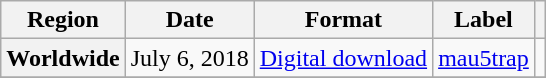<table class="wikitable plainrowheaders">
<tr>
<th>Region</th>
<th>Date</th>
<th>Format</th>
<th>Label</th>
<th></th>
</tr>
<tr>
<th scope="row" rowspan="1">Worldwide</th>
<td>July 6, 2018</td>
<td><a href='#'>Digital download</a></td>
<td rowspan="1"><a href='#'>mau5trap</a></td>
<td></td>
</tr>
<tr>
</tr>
</table>
